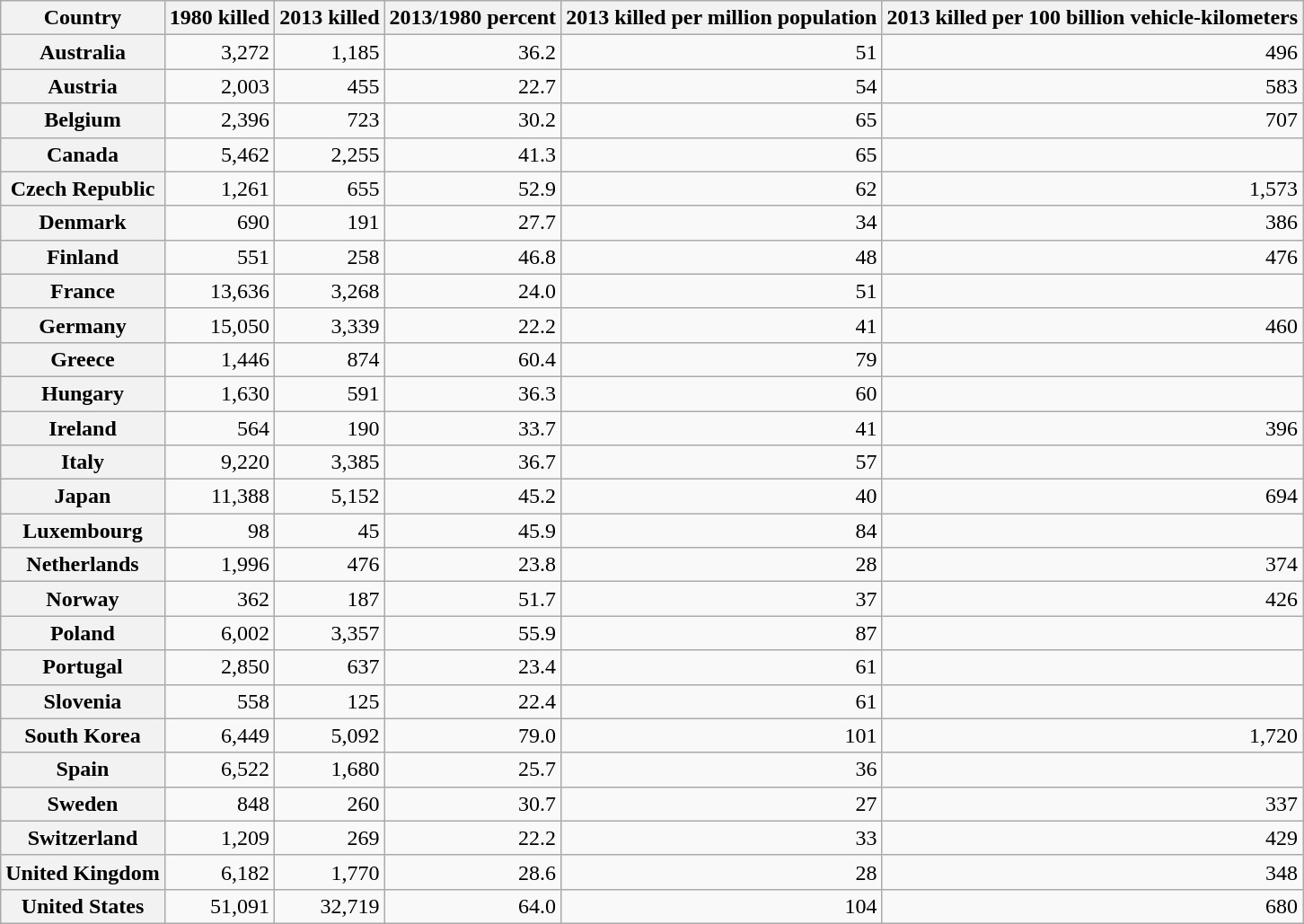<table class="wikitable sortable" style="text-align:right;">
<tr>
<th>Country</th>
<th scope="col">1980 killed</th>
<th scope="col">2013 killed</th>
<th scope="col">2013/1980 percent</th>
<th scope="col">2013 killed per million population</th>
<th scope="col">2013 killed per 100 billion vehicle-kilometers</th>
</tr>
<tr>
<th scope="row">Australia</th>
<td>3,272</td>
<td>1,185</td>
<td>36.2</td>
<td>51</td>
<td>496</td>
</tr>
<tr>
<th scope="row">Austria</th>
<td>2,003</td>
<td>455</td>
<td>22.7</td>
<td>54</td>
<td>583</td>
</tr>
<tr>
<th scope="row">Belgium</th>
<td>2,396</td>
<td>723</td>
<td>30.2</td>
<td>65</td>
<td>707</td>
</tr>
<tr>
<th scope="row">Canada</th>
<td>5,462</td>
<td>2,255</td>
<td>41.3</td>
<td>65</td>
<td></td>
</tr>
<tr>
<th scope="row">Czech Republic</th>
<td>1,261</td>
<td>655</td>
<td>52.9</td>
<td>62</td>
<td>1,573</td>
</tr>
<tr>
<th scope="row">Denmark</th>
<td>690</td>
<td>191</td>
<td>27.7</td>
<td>34</td>
<td>386</td>
</tr>
<tr>
<th scope="row">Finland</th>
<td>551</td>
<td>258</td>
<td>46.8</td>
<td>48</td>
<td>476</td>
</tr>
<tr>
<th scope="row">France</th>
<td>13,636</td>
<td>3,268</td>
<td>24.0</td>
<td>51</td>
<td></td>
</tr>
<tr>
<th scope="row">Germany</th>
<td>15,050</td>
<td>3,339</td>
<td>22.2</td>
<td>41</td>
<td>460</td>
</tr>
<tr>
<th scope="row">Greece</th>
<td>1,446</td>
<td>874</td>
<td>60.4</td>
<td>79</td>
<td></td>
</tr>
<tr>
<th scope="row">Hungary</th>
<td>1,630</td>
<td>591</td>
<td>36.3</td>
<td>60</td>
<td></td>
</tr>
<tr>
<th scope="row">Ireland</th>
<td>564</td>
<td>190</td>
<td>33.7</td>
<td>41</td>
<td>396</td>
</tr>
<tr>
<th scope="row">Italy</th>
<td>9,220</td>
<td>3,385</td>
<td>36.7</td>
<td>57</td>
<td></td>
</tr>
<tr>
<th scope="row">Japan</th>
<td>11,388</td>
<td>5,152</td>
<td>45.2</td>
<td>40</td>
<td>694</td>
</tr>
<tr>
<th scope="row">Luxembourg</th>
<td>98</td>
<td>45</td>
<td>45.9</td>
<td>84</td>
<td></td>
</tr>
<tr>
<th scope="row">Netherlands</th>
<td>1,996</td>
<td>476</td>
<td>23.8</td>
<td>28</td>
<td>374</td>
</tr>
<tr>
<th scope="row">Norway</th>
<td>362</td>
<td>187</td>
<td>51.7</td>
<td>37</td>
<td>426</td>
</tr>
<tr>
<th scope="row">Poland</th>
<td>6,002</td>
<td>3,357</td>
<td>55.9</td>
<td>87</td>
<td></td>
</tr>
<tr>
<th scope="row">Portugal</th>
<td>2,850</td>
<td>637</td>
<td>23.4</td>
<td>61</td>
<td></td>
</tr>
<tr>
<th scope="row">Slovenia</th>
<td>558</td>
<td>125</td>
<td>22.4</td>
<td>61</td>
<td></td>
</tr>
<tr>
<th scope="row">South Korea</th>
<td>6,449</td>
<td>5,092</td>
<td>79.0</td>
<td>101</td>
<td>1,720</td>
</tr>
<tr>
<th scope="row">Spain</th>
<td>6,522</td>
<td>1,680</td>
<td>25.7</td>
<td>36</td>
<td></td>
</tr>
<tr>
<th scope="row">Sweden</th>
<td>848</td>
<td>260</td>
<td>30.7</td>
<td>27</td>
<td>337</td>
</tr>
<tr>
<th scope="row">Switzerland</th>
<td>1,209</td>
<td>269</td>
<td>22.2</td>
<td>33</td>
<td>429</td>
</tr>
<tr>
<th scope="row">United Kingdom</th>
<td>6,182</td>
<td>1,770</td>
<td>28.6</td>
<td>28</td>
<td>348</td>
</tr>
<tr>
<th scope="row">United States</th>
<td>51,091</td>
<td>32,719</td>
<td>64.0</td>
<td>104</td>
<td>680</td>
</tr>
</table>
